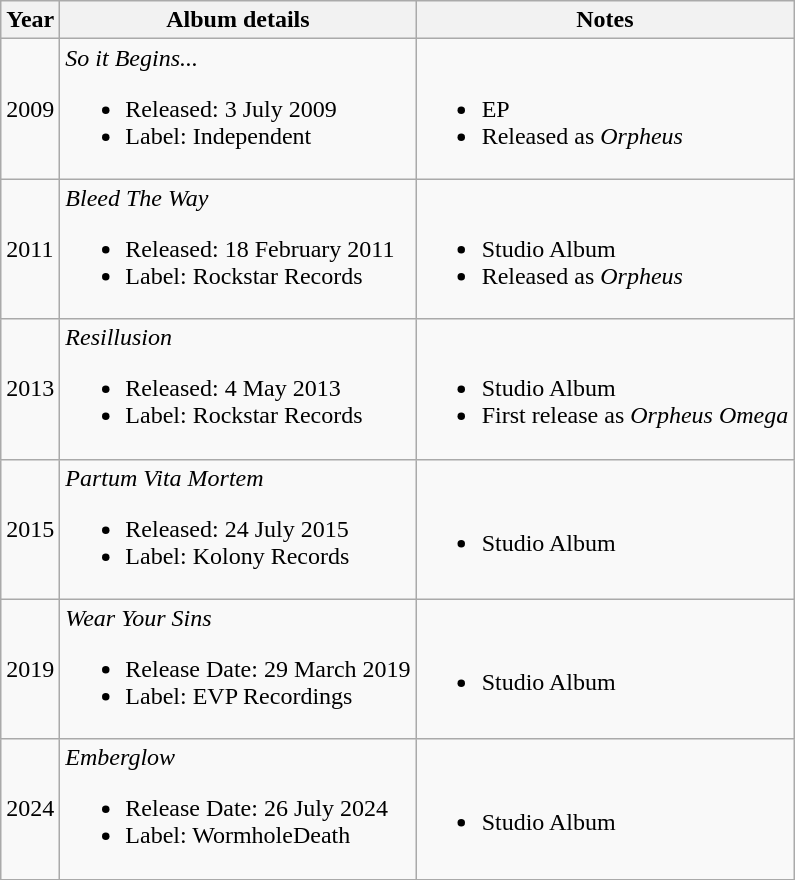<table class="wikitable">
<tr>
<th>Year</th>
<th>Album details</th>
<th>Notes</th>
</tr>
<tr>
<td>2009</td>
<td><em>So it Begins...</em><br><ul><li>Released: 3 July 2009</li><li>Label:  Independent</li></ul></td>
<td><br><ul><li>EP</li><li>Released as <em>Orpheus</em></li></ul></td>
</tr>
<tr>
<td>2011</td>
<td><em>Bleed The Way</em><br><ul><li>Released: 18 February 2011</li><li>Label:  Rockstar Records</li></ul></td>
<td><br><ul><li>Studio Album</li><li>Released as <em>Orpheus</em></li></ul></td>
</tr>
<tr>
<td>2013</td>
<td><em>Resillusion</em><br><ul><li>Released: 4 May 2013</li><li>Label:  Rockstar Records</li></ul></td>
<td><br><ul><li>Studio Album</li><li>First release as <em>Orpheus Omega</em></li></ul></td>
</tr>
<tr>
<td>2015</td>
<td><em>Partum Vita Mortem</em><br><ul><li>Released: 24 July 2015</li><li>Label: Kolony Records</li></ul></td>
<td><br><ul><li>Studio Album</li></ul></td>
</tr>
<tr>
<td>2019</td>
<td><em>Wear Your Sins</em><br><ul><li>Release Date: 29 March 2019</li><li>Label: EVP Recordings</li></ul></td>
<td><br><ul><li>Studio Album</li></ul></td>
</tr>
<tr>
<td>2024</td>
<td><em>Emberglow</em><br><ul><li>Release Date: 26 July 2024</li><li>Label: WormholeDeath</li></ul></td>
<td><br><ul><li>Studio Album</li></ul></td>
</tr>
</table>
